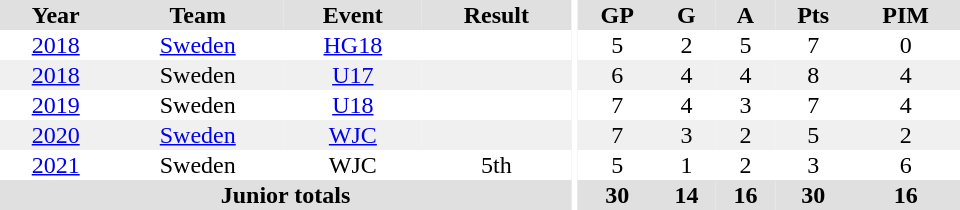<table border="0" cellpadding="1" cellspacing="0" ID="Table3" style="text-align:center; width:40em;">
<tr bgcolor="#e0e0e0">
<th>Year</th>
<th>Team</th>
<th>Event</th>
<th>Result</th>
<th rowspan="99" bgcolor="#ffffff"></th>
<th>GP</th>
<th>G</th>
<th>A</th>
<th>Pts</th>
<th>PIM</th>
</tr>
<tr>
<td><a href='#'>2018</a></td>
<td><a href='#'>Sweden</a></td>
<td><a href='#'>HG18</a></td>
<td></td>
<td>5</td>
<td>2</td>
<td>5</td>
<td>7</td>
<td>0</td>
</tr>
<tr bgcolor="#f0f0f0">
<td><a href='#'>2018</a></td>
<td>Sweden</td>
<td><a href='#'>U17</a></td>
<td></td>
<td>6</td>
<td>4</td>
<td>4</td>
<td>8</td>
<td>4</td>
</tr>
<tr>
<td><a href='#'>2019</a></td>
<td>Sweden</td>
<td><a href='#'>U18</a></td>
<td></td>
<td>7</td>
<td>4</td>
<td>3</td>
<td>7</td>
<td>4</td>
</tr>
<tr bgcolor="#f0f0f0">
<td><a href='#'>2020</a></td>
<td><a href='#'>Sweden</a></td>
<td><a href='#'>WJC</a></td>
<td></td>
<td>7</td>
<td>3</td>
<td>2</td>
<td>5</td>
<td>2</td>
</tr>
<tr>
<td><a href='#'>2021</a></td>
<td>Sweden</td>
<td>WJC</td>
<td>5th</td>
<td>5</td>
<td>1</td>
<td>2</td>
<td>3</td>
<td>6</td>
</tr>
<tr bgcolor="#e0e0e0">
<th colspan="4">Junior totals</th>
<th>30</th>
<th>14</th>
<th>16</th>
<th>30</th>
<th>16</th>
</tr>
</table>
